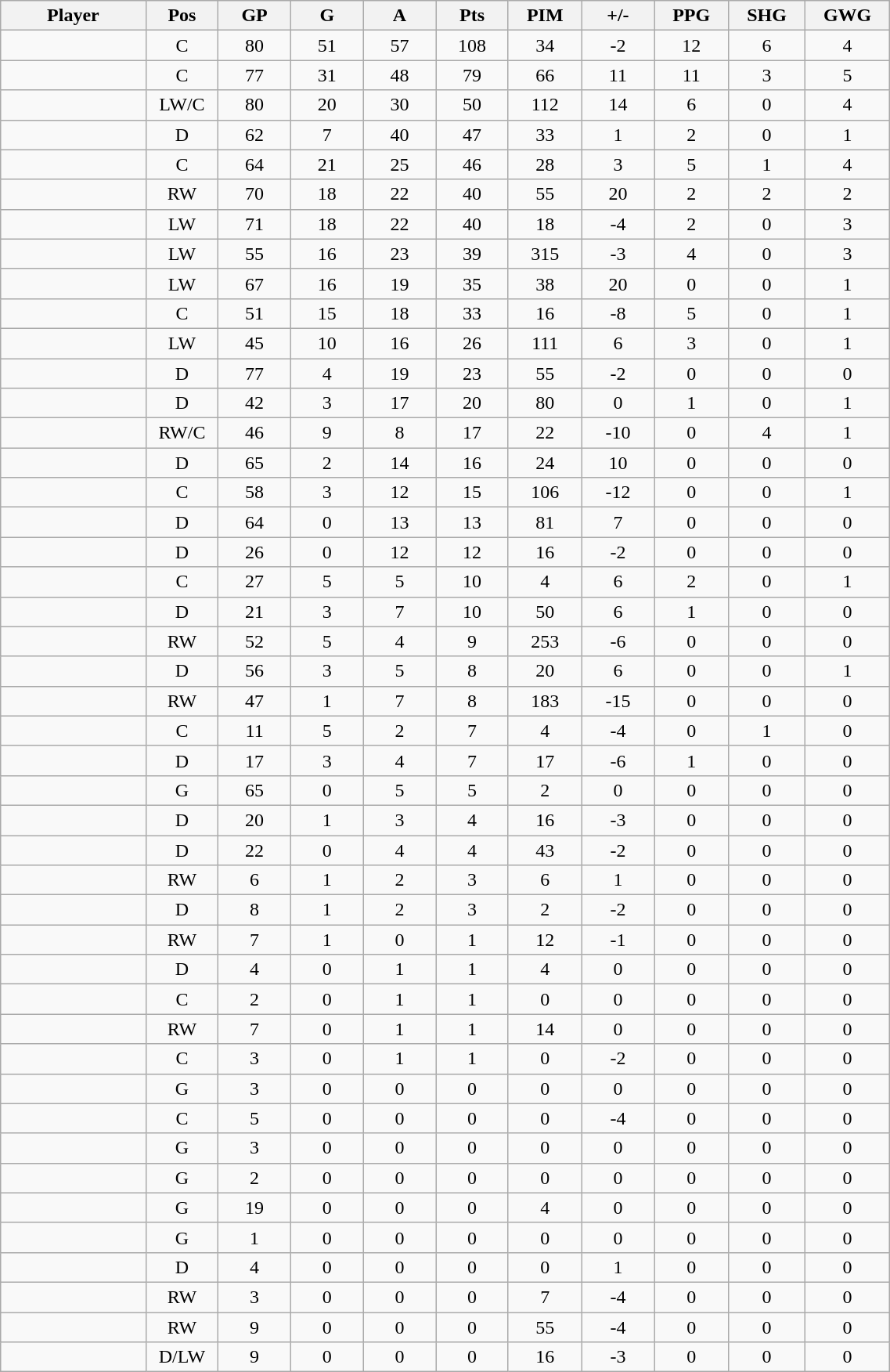<table class="wikitable sortable" width="60%">
<tr ALIGN="center">
<th bgcolor="#DDDDFF" width="10%">Player</th>
<th bgcolor="#DDDDFF" width="3%" title="Position">Pos</th>
<th bgcolor="#DDDDFF" width="5%" title="Games played">GP</th>
<th bgcolor="#DDDDFF" width="5%" title="Goals">G</th>
<th bgcolor="#DDDDFF" width="5%" title="Assists">A</th>
<th bgcolor="#DDDDFF" width="5%" title="Points">Pts</th>
<th bgcolor="#DDDDFF" width="5%" title="Penalties in minutes">PIM</th>
<th bgcolor="#DDDDFF" width="5%" title="Plus/minus">+/-</th>
<th bgcolor="#DDDDFF" width="5%" title="Power-play goals">PPG</th>
<th bgcolor="#DDDDFF" width="5%" title="Short-handed goals">SHG</th>
<th bgcolor="#DDDDFF" width="5%" title="Game-winning goals">GWG</th>
</tr>
<tr align="center">
<td align="right"></td>
<td>C</td>
<td>80</td>
<td>51</td>
<td>57</td>
<td>108</td>
<td>34</td>
<td>-2</td>
<td>12</td>
<td>6</td>
<td>4</td>
</tr>
<tr align="center">
<td align="right"></td>
<td>C</td>
<td>77</td>
<td>31</td>
<td>48</td>
<td>79</td>
<td>66</td>
<td>11</td>
<td>11</td>
<td>3</td>
<td>5</td>
</tr>
<tr align="center">
<td align="right"></td>
<td>LW/C</td>
<td>80</td>
<td>20</td>
<td>30</td>
<td>50</td>
<td>112</td>
<td>14</td>
<td>6</td>
<td>0</td>
<td>4</td>
</tr>
<tr align="center">
<td align="right"></td>
<td>D</td>
<td>62</td>
<td>7</td>
<td>40</td>
<td>47</td>
<td>33</td>
<td>1</td>
<td>2</td>
<td>0</td>
<td>1</td>
</tr>
<tr align="center">
<td align="right"></td>
<td>C</td>
<td>64</td>
<td>21</td>
<td>25</td>
<td>46</td>
<td>28</td>
<td>3</td>
<td>5</td>
<td>1</td>
<td>4</td>
</tr>
<tr align="center">
<td align="right"></td>
<td>RW</td>
<td>70</td>
<td>18</td>
<td>22</td>
<td>40</td>
<td>55</td>
<td>20</td>
<td>2</td>
<td>2</td>
<td>2</td>
</tr>
<tr align="center">
<td align="right"></td>
<td>LW</td>
<td>71</td>
<td>18</td>
<td>22</td>
<td>40</td>
<td>18</td>
<td>-4</td>
<td>2</td>
<td>0</td>
<td>3</td>
</tr>
<tr align="center">
<td align="right"></td>
<td>LW</td>
<td>55</td>
<td>16</td>
<td>23</td>
<td>39</td>
<td>315</td>
<td>-3</td>
<td>4</td>
<td>0</td>
<td>3</td>
</tr>
<tr align="center">
<td align="right"></td>
<td>LW</td>
<td>67</td>
<td>16</td>
<td>19</td>
<td>35</td>
<td>38</td>
<td>20</td>
<td>0</td>
<td>0</td>
<td>1</td>
</tr>
<tr align="center">
<td align="right"></td>
<td>C</td>
<td>51</td>
<td>15</td>
<td>18</td>
<td>33</td>
<td>16</td>
<td>-8</td>
<td>5</td>
<td>0</td>
<td>1</td>
</tr>
<tr align="center">
<td align="right"></td>
<td>LW</td>
<td>45</td>
<td>10</td>
<td>16</td>
<td>26</td>
<td>111</td>
<td>6</td>
<td>3</td>
<td>0</td>
<td>1</td>
</tr>
<tr align="center">
<td align="right"></td>
<td>D</td>
<td>77</td>
<td>4</td>
<td>19</td>
<td>23</td>
<td>55</td>
<td>-2</td>
<td>0</td>
<td>0</td>
<td>0</td>
</tr>
<tr align="center">
<td align="right"></td>
<td>D</td>
<td>42</td>
<td>3</td>
<td>17</td>
<td>20</td>
<td>80</td>
<td>0</td>
<td>1</td>
<td>0</td>
<td>1</td>
</tr>
<tr align="center">
<td align="right"></td>
<td>RW/C</td>
<td>46</td>
<td>9</td>
<td>8</td>
<td>17</td>
<td>22</td>
<td>-10</td>
<td>0</td>
<td>4</td>
<td>1</td>
</tr>
<tr align="center">
<td align="right"></td>
<td>D</td>
<td>65</td>
<td>2</td>
<td>14</td>
<td>16</td>
<td>24</td>
<td>10</td>
<td>0</td>
<td>0</td>
<td>0</td>
</tr>
<tr align="center">
<td align="right"></td>
<td>C</td>
<td>58</td>
<td>3</td>
<td>12</td>
<td>15</td>
<td>106</td>
<td>-12</td>
<td>0</td>
<td>0</td>
<td>1</td>
</tr>
<tr align="center">
<td align="right"></td>
<td>D</td>
<td>64</td>
<td>0</td>
<td>13</td>
<td>13</td>
<td>81</td>
<td>7</td>
<td>0</td>
<td>0</td>
<td>0</td>
</tr>
<tr align="center">
<td align="right"></td>
<td>D</td>
<td>26</td>
<td>0</td>
<td>12</td>
<td>12</td>
<td>16</td>
<td>-2</td>
<td>0</td>
<td>0</td>
<td>0</td>
</tr>
<tr align="center">
<td align="right"></td>
<td>C</td>
<td>27</td>
<td>5</td>
<td>5</td>
<td>10</td>
<td>4</td>
<td>6</td>
<td>2</td>
<td>0</td>
<td>1</td>
</tr>
<tr align="center">
<td align="right"></td>
<td>D</td>
<td>21</td>
<td>3</td>
<td>7</td>
<td>10</td>
<td>50</td>
<td>6</td>
<td>1</td>
<td>0</td>
<td>0</td>
</tr>
<tr align="center">
<td align="right"></td>
<td>RW</td>
<td>52</td>
<td>5</td>
<td>4</td>
<td>9</td>
<td>253</td>
<td>-6</td>
<td>0</td>
<td>0</td>
<td>0</td>
</tr>
<tr align="center">
<td align="right"></td>
<td>D</td>
<td>56</td>
<td>3</td>
<td>5</td>
<td>8</td>
<td>20</td>
<td>6</td>
<td>0</td>
<td>0</td>
<td>1</td>
</tr>
<tr align="center">
<td align="right"></td>
<td>RW</td>
<td>47</td>
<td>1</td>
<td>7</td>
<td>8</td>
<td>183</td>
<td>-15</td>
<td>0</td>
<td>0</td>
<td>0</td>
</tr>
<tr align="center">
<td align="right"></td>
<td>C</td>
<td>11</td>
<td>5</td>
<td>2</td>
<td>7</td>
<td>4</td>
<td>-4</td>
<td>0</td>
<td>1</td>
<td>0</td>
</tr>
<tr align="center">
<td align="right"></td>
<td>D</td>
<td>17</td>
<td>3</td>
<td>4</td>
<td>7</td>
<td>17</td>
<td>-6</td>
<td>1</td>
<td>0</td>
<td>0</td>
</tr>
<tr align="center">
<td align="right"></td>
<td>G</td>
<td>65</td>
<td>0</td>
<td>5</td>
<td>5</td>
<td>2</td>
<td>0</td>
<td>0</td>
<td>0</td>
<td>0</td>
</tr>
<tr align="center">
<td align="right"></td>
<td>D</td>
<td>20</td>
<td>1</td>
<td>3</td>
<td>4</td>
<td>16</td>
<td>-3</td>
<td>0</td>
<td>0</td>
<td>0</td>
</tr>
<tr align="center">
<td align="right"></td>
<td>D</td>
<td>22</td>
<td>0</td>
<td>4</td>
<td>4</td>
<td>43</td>
<td>-2</td>
<td>0</td>
<td>0</td>
<td>0</td>
</tr>
<tr align="center">
<td align="right"></td>
<td>RW</td>
<td>6</td>
<td>1</td>
<td>2</td>
<td>3</td>
<td>6</td>
<td>1</td>
<td>0</td>
<td>0</td>
<td>0</td>
</tr>
<tr align="center">
<td align="right"></td>
<td>D</td>
<td>8</td>
<td>1</td>
<td>2</td>
<td>3</td>
<td>2</td>
<td>-2</td>
<td>0</td>
<td>0</td>
<td>0</td>
</tr>
<tr align="center">
<td align="right"></td>
<td>RW</td>
<td>7</td>
<td>1</td>
<td>0</td>
<td>1</td>
<td>12</td>
<td>-1</td>
<td>0</td>
<td>0</td>
<td>0</td>
</tr>
<tr align="center">
<td align="right"></td>
<td>D</td>
<td>4</td>
<td>0</td>
<td>1</td>
<td>1</td>
<td>4</td>
<td>0</td>
<td>0</td>
<td>0</td>
<td>0</td>
</tr>
<tr align="center">
<td align="right"></td>
<td>C</td>
<td>2</td>
<td>0</td>
<td>1</td>
<td>1</td>
<td>0</td>
<td>0</td>
<td>0</td>
<td>0</td>
<td>0</td>
</tr>
<tr align="center">
<td align="right"></td>
<td>RW</td>
<td>7</td>
<td>0</td>
<td>1</td>
<td>1</td>
<td>14</td>
<td>0</td>
<td>0</td>
<td>0</td>
<td>0</td>
</tr>
<tr align="center">
<td align="right"></td>
<td>C</td>
<td>3</td>
<td>0</td>
<td>1</td>
<td>1</td>
<td>0</td>
<td>-2</td>
<td>0</td>
<td>0</td>
<td>0</td>
</tr>
<tr align="center">
<td align="right"></td>
<td>G</td>
<td>3</td>
<td>0</td>
<td>0</td>
<td>0</td>
<td>0</td>
<td>0</td>
<td>0</td>
<td>0</td>
<td>0</td>
</tr>
<tr align="center">
<td align="right"></td>
<td>C</td>
<td>5</td>
<td>0</td>
<td>0</td>
<td>0</td>
<td>0</td>
<td>-4</td>
<td>0</td>
<td>0</td>
<td>0</td>
</tr>
<tr align="center">
<td align="right"></td>
<td>G</td>
<td>3</td>
<td>0</td>
<td>0</td>
<td>0</td>
<td>0</td>
<td>0</td>
<td>0</td>
<td>0</td>
<td>0</td>
</tr>
<tr align="center">
<td align="right"></td>
<td>G</td>
<td>2</td>
<td>0</td>
<td>0</td>
<td>0</td>
<td>0</td>
<td>0</td>
<td>0</td>
<td>0</td>
<td>0</td>
</tr>
<tr align="center">
<td align="right"></td>
<td>G</td>
<td>19</td>
<td>0</td>
<td>0</td>
<td>0</td>
<td>4</td>
<td>0</td>
<td>0</td>
<td>0</td>
<td>0</td>
</tr>
<tr align="center">
<td align="right"></td>
<td>G</td>
<td>1</td>
<td>0</td>
<td>0</td>
<td>0</td>
<td>0</td>
<td>0</td>
<td>0</td>
<td>0</td>
<td>0</td>
</tr>
<tr align="center">
<td align="right"></td>
<td>D</td>
<td>4</td>
<td>0</td>
<td>0</td>
<td>0</td>
<td>0</td>
<td>1</td>
<td>0</td>
<td>0</td>
<td>0</td>
</tr>
<tr align="center">
<td align="right"></td>
<td>RW</td>
<td>3</td>
<td>0</td>
<td>0</td>
<td>0</td>
<td>7</td>
<td>-4</td>
<td>0</td>
<td>0</td>
<td>0</td>
</tr>
<tr align="center">
<td align="right"></td>
<td>RW</td>
<td>9</td>
<td>0</td>
<td>0</td>
<td>0</td>
<td>55</td>
<td>-4</td>
<td>0</td>
<td>0</td>
<td>0</td>
</tr>
<tr align="center">
<td align="right"></td>
<td>D/LW</td>
<td>9</td>
<td>0</td>
<td>0</td>
<td>0</td>
<td>16</td>
<td>-3</td>
<td>0</td>
<td>0</td>
<td>0</td>
</tr>
</table>
